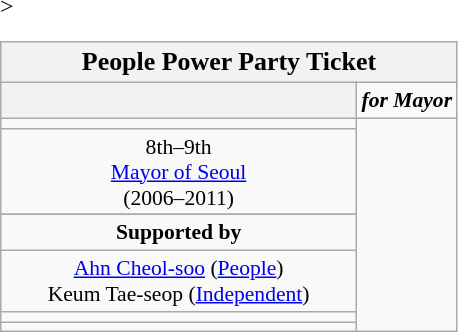<table class=wikitable style="font-size:90%; text-align:center;">
<tr>
<th colspan=2><big>People Power Party Ticket</big></th>
</tr>
<tr>
<th style="font-size:135%; color:white; background:>Oh Se-hoon</th>
</tr>
<tr style="font-size:100%; color:black; background:rgba(230, 30, 43, 0.3)">
<td><strong><em>for Mayor</em></strong></td>
</tr>
<tr <--Do not add a generic image here, that would be forbidden under WP:IPH-->>
<td></td>
</tr>
<tr>
<td style=width:16em>8th–9th<br><a href='#'>Mayor of Seoul</a><br>(2006–2011)</td>
</tr>
<tr>
</tr>
<tr>
<td><strong>Supported by</strong></td>
</tr>
<tr>
<td><a href='#'>Ahn Cheol-soo</a> (<a href='#'>People</a>)<br>Keum Tae-seop (<a href='#'>Independent</a>)</td>
</tr>
<tr>
<td> </td>
</tr>
<tr>
<td></td>
</tr>
</table>
